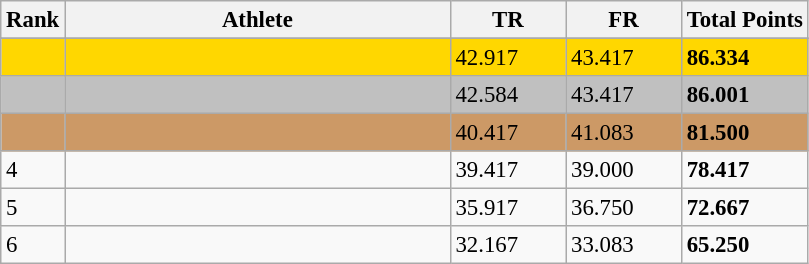<table class="wikitable" style="font-size:95%" style="width:35em;" style="text-align:center">
<tr>
<th>Rank</th>
<th width=250>Athlete</th>
<th width=70>TR</th>
<th width=70>FR</th>
<th>Total Points</th>
</tr>
<tr>
</tr>
<tr bgcolor=gold>
<td></td>
<td align=left></td>
<td>42.917</td>
<td>43.417</td>
<td><strong>86.334</strong></td>
</tr>
<tr bgcolor=silver>
<td></td>
<td align=left></td>
<td>42.584</td>
<td>43.417</td>
<td><strong>86.001</strong></td>
</tr>
<tr bgcolor=cc9966>
<td></td>
<td align=left></td>
<td>40.417</td>
<td>41.083</td>
<td><strong>81.500</strong></td>
</tr>
<tr>
<td>4</td>
<td align=left></td>
<td>39.417</td>
<td>39.000</td>
<td><strong>78.417</strong></td>
</tr>
<tr>
<td>5</td>
<td align=left></td>
<td>35.917</td>
<td>36.750</td>
<td><strong>72.667</strong></td>
</tr>
<tr>
<td>6</td>
<td align=left></td>
<td>32.167</td>
<td>33.083</td>
<td><strong>65.250</strong></td>
</tr>
</table>
